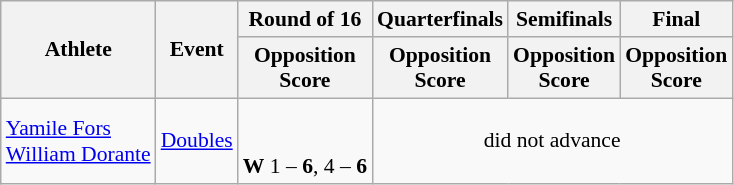<table class="wikitable" style="font-size:90%">
<tr>
<th rowspan=2>Athlete</th>
<th rowspan=2>Event</th>
<th>Round of 16</th>
<th>Quarterfinals</th>
<th>Semifinals</th>
<th>Final</th>
</tr>
<tr>
<th>Opposition<br>Score</th>
<th>Opposition<br>Score</th>
<th>Opposition<br>Score</th>
<th>Opposition<br>Score</th>
</tr>
<tr>
<td><a href='#'>Yamile Fors</a><br><a href='#'>William Dorante</a></td>
<td><a href='#'>Doubles</a></td>
<td align=center><br><br><strong>W</strong> 1 – <strong>6</strong>, 4 – <strong>6</strong></td>
<td align="center" colspan="7">did not advance</td>
</tr>
</table>
